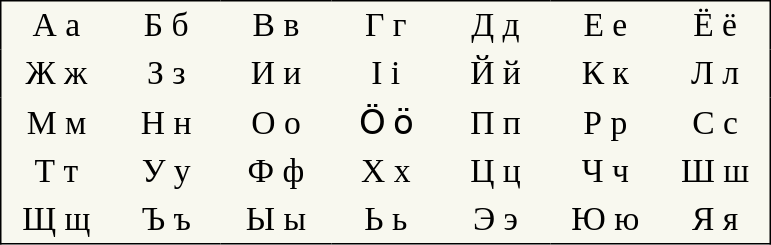<table style="font-family:Arial Unicode MS; font-size:1.4em; border-color:#000000; border-width:1px; border-style:solid; border-collapse:collapse; background-color:#F8F8EF" summary="Thirty-five letters of the Permian alphabet, capital and small">
<tr>
<td style="width:3em; text-align:center; padding: 3px;">А а</td>
<td style="width:3em; text-align:center; padding: 3px;">Б б</td>
<td style="width:3em; text-align:center; padding: 3px;">В в</td>
<td style="width:3em; text-align:center; padding: 3px;">Г г</td>
<td style="width:3em; text-align:center; padding: 3px;">Д д</td>
<td style="width:3em; text-align:center; padding: 3px;">Е е</td>
<td style="width:3em; text-align:center; padding: 3px;">Ё ё</td>
</tr>
<tr>
<td style="width:3em; text-align:center; padding: 3px;">Ж ж</td>
<td style="width:3em; text-align:center; padding: 3px;">З з</td>
<td style="width:3em; text-align:center; padding: 3px;">И и</td>
<td style="width:3em; text-align:center; padding: 3px;">І і</td>
<td style="width:3em; text-align:center; padding: 3px;">Й й</td>
<td style="width:3em; text-align:center; padding: 3px;">К к</td>
<td style="width:3em; text-align:center; padding: 3px;">Л л</td>
</tr>
<tr>
<td style="width:3em; text-align:center; padding: 3px;">М м</td>
<td style="width:3em; text-align:center; padding: 3px;">Н н</td>
<td style="width:3em; text-align:center; padding: 3px;">О о</td>
<td style="width:3em; text-align:center; padding: 3px;">Ӧ ӧ</td>
<td style="width:3em; text-align:center; padding: 3px;">П п</td>
<td style="width:3em; text-align:center; padding: 3px;">Р р</td>
<td style="width:3em; text-align:center; padding: 3px;">С с</td>
</tr>
<tr>
<td style="width:3em; text-align:center; padding: 3px;">Т т</td>
<td style="width:3em; text-align:center; padding: 3px;">У у</td>
<td style="width:3em; text-align:center; padding: 3px;">Ф ф</td>
<td style="width:3em; text-align:center; padding: 3px;">Х х</td>
<td style="width:3em; text-align:center; padding: 3px;">Ц ц</td>
<td style="width:3em; text-align:center; padding: 3px;">Ч ч</td>
<td style="width:3em; text-align:center; padding: 3px;">Ш ш</td>
</tr>
<tr>
<td style="width:3em; text-align:center; padding: 3px;">Щ щ</td>
<td style="width:3em; text-align:center; padding: 3px;">Ъ ъ</td>
<td style="width:3em; text-align:center; padding: 3px;">Ы ы</td>
<td style="width:3em; text-align:center; padding: 3px;">Ь ь</td>
<td style="width:3em; text-align:center; padding: 3px;">Э э</td>
<td style="width:3em; text-align:center; padding: 3px;">Ю ю</td>
<td style="width:3em; text-align:center; padding: 3px;">Я я</td>
</tr>
</table>
